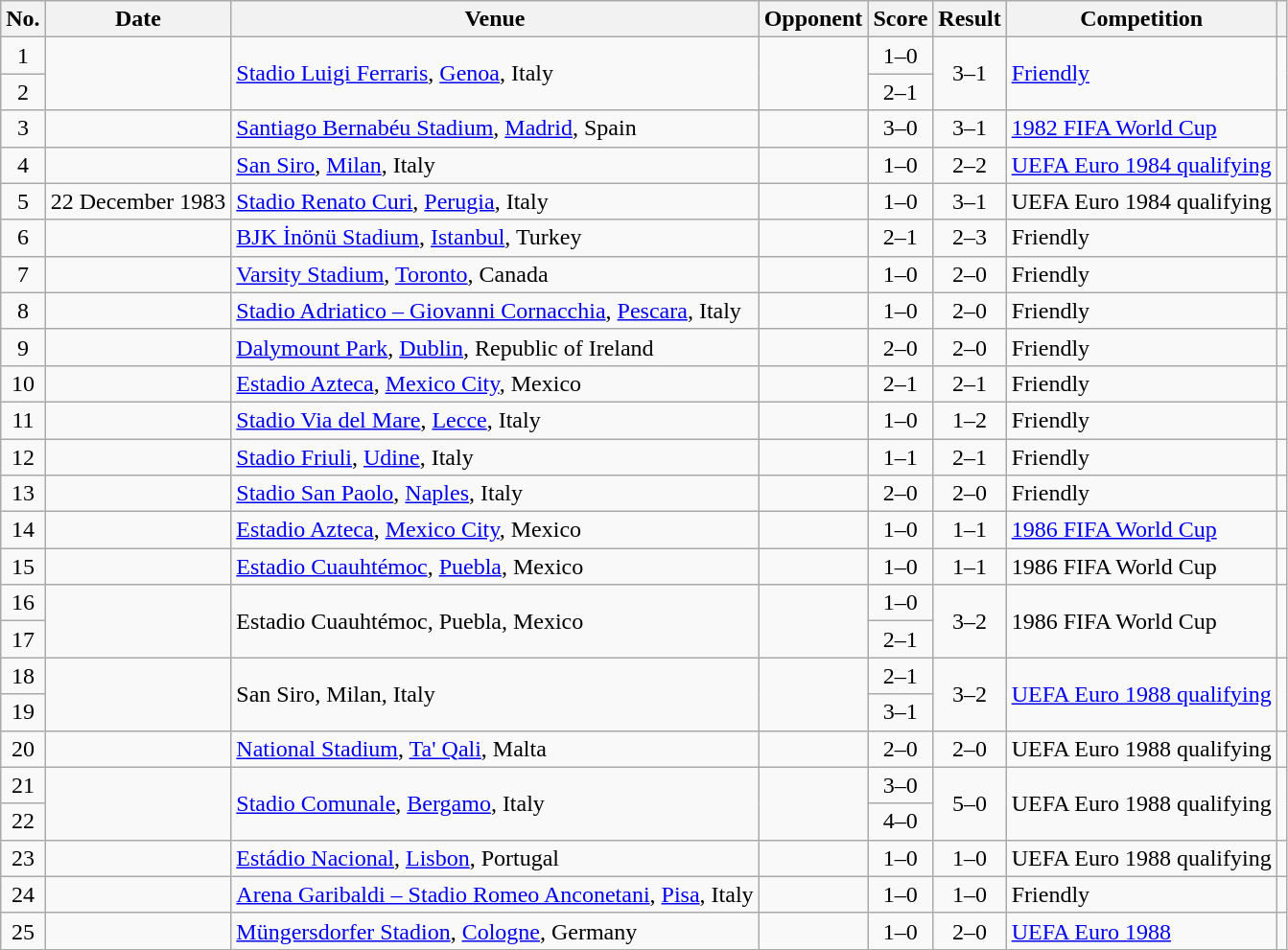<table class="wikitable sortable">
<tr>
<th scope="col">No.</th>
<th scope="col">Date</th>
<th scope="col">Venue</th>
<th scope="col">Opponent</th>
<th scope="col">Score</th>
<th scope="col">Result</th>
<th scope="col">Competition</th>
<th scope="col" class="unsortable"></th>
</tr>
<tr>
<td align="center">1</td>
<td rowspan="2"></td>
<td rowspan="2"><a href='#'>Stadio Luigi Ferraris</a>, <a href='#'>Genoa</a>, Italy</td>
<td rowspan="2"></td>
<td align="center">1–0</td>
<td rowspan="2" align="center">3–1</td>
<td rowspan="2"><a href='#'>Friendly</a></td>
<td rowspan="2" align="center"></td>
</tr>
<tr>
<td align="center">2</td>
<td align="center">2–1</td>
</tr>
<tr>
<td align="center">3</td>
<td></td>
<td><a href='#'>Santiago Bernabéu Stadium</a>, <a href='#'>Madrid</a>, Spain</td>
<td></td>
<td align="center">3–0</td>
<td align="center">3–1</td>
<td><a href='#'>1982 FIFA World Cup</a></td>
<td align="center"></td>
</tr>
<tr>
<td align="center">4</td>
<td></td>
<td><a href='#'>San Siro</a>, <a href='#'>Milan</a>, Italy</td>
<td></td>
<td align="center">1–0</td>
<td style="text-align:center">2–2</td>
<td><a href='#'>UEFA Euro 1984 qualifying</a></td>
<td align="center"></td>
</tr>
<tr>
<td align="center">5</td>
<td>22 December 1983</td>
<td><a href='#'>Stadio Renato Curi</a>, <a href='#'>Perugia</a>, Italy</td>
<td></td>
<td align="center">1–0</td>
<td align="center">3–1</td>
<td>UEFA Euro 1984 qualifying</td>
<td align="center"></td>
</tr>
<tr>
<td align="center">6</td>
<td></td>
<td><a href='#'>BJK İnönü Stadium</a>, <a href='#'>Istanbul</a>, Turkey</td>
<td></td>
<td align="center">2–1</td>
<td align="center">2–3</td>
<td>Friendly</td>
<td align="center"></td>
</tr>
<tr>
<td align="center">7</td>
<td></td>
<td><a href='#'>Varsity Stadium</a>, <a href='#'>Toronto</a>, Canada</td>
<td></td>
<td align="center">1–0</td>
<td align="center">2–0</td>
<td>Friendly</td>
<td align="center"></td>
</tr>
<tr>
<td align="center">8</td>
<td></td>
<td><a href='#'>Stadio Adriatico – Giovanni Cornacchia</a>, <a href='#'>Pescara</a>, Italy</td>
<td></td>
<td align="center">1–0</td>
<td align="center">2–0</td>
<td>Friendly</td>
<td align="center"></td>
</tr>
<tr>
<td align="center">9</td>
<td></td>
<td><a href='#'>Dalymount Park</a>, <a href='#'>Dublin</a>, Republic of Ireland</td>
<td></td>
<td align="center">2–0</td>
<td align="center">2–0</td>
<td>Friendly</td>
<td align="center"></td>
</tr>
<tr>
<td align="center">10</td>
<td></td>
<td><a href='#'>Estadio Azteca</a>, <a href='#'>Mexico City</a>, Mexico</td>
<td></td>
<td align="center">2–1</td>
<td align="center">2–1</td>
<td>Friendly</td>
<td align="center"></td>
</tr>
<tr>
<td align="center">11</td>
<td></td>
<td><a href='#'>Stadio Via del Mare</a>, <a href='#'>Lecce</a>, Italy</td>
<td></td>
<td align="center">1–0</td>
<td align="center">1–2</td>
<td>Friendly</td>
<td align="center"></td>
</tr>
<tr>
<td align="center">12</td>
<td></td>
<td><a href='#'>Stadio Friuli</a>, <a href='#'>Udine</a>, Italy</td>
<td></td>
<td align="center">1–1</td>
<td align="center">2–1</td>
<td>Friendly</td>
<td align="center"></td>
</tr>
<tr>
<td align="center">13</td>
<td></td>
<td><a href='#'>Stadio San Paolo</a>, <a href='#'>Naples</a>, Italy</td>
<td></td>
<td align="center">2–0</td>
<td align="center">2–0</td>
<td>Friendly</td>
<td align="center"></td>
</tr>
<tr>
<td align="center">14</td>
<td></td>
<td><a href='#'>Estadio Azteca</a>, <a href='#'>Mexico City</a>, Mexico</td>
<td></td>
<td align="center">1–0</td>
<td align="center">1–1</td>
<td><a href='#'>1986 FIFA World Cup</a></td>
<td align="center"></td>
</tr>
<tr>
<td align="center">15</td>
<td></td>
<td><a href='#'>Estadio Cuauhtémoc</a>, <a href='#'>Puebla</a>, Mexico</td>
<td></td>
<td align="center">1–0</td>
<td align="center">1–1</td>
<td>1986 FIFA World Cup</td>
<td align="center"></td>
</tr>
<tr>
<td align="center">16</td>
<td rowspan="2"></td>
<td rowspan="2">Estadio Cuauhtémoc, Puebla, Mexico</td>
<td rowspan="2"></td>
<td align="center">1–0</td>
<td rowspan="2" align="center">3–2</td>
<td rowspan="2">1986 FIFA World Cup</td>
<td rowspan="2" align="center"></td>
</tr>
<tr>
<td align="center">17</td>
<td align="center">2–1</td>
</tr>
<tr>
<td align="center">18</td>
<td rowspan="2"></td>
<td rowspan="2">San Siro, Milan, Italy</td>
<td rowspan="2"></td>
<td align="center">2–1</td>
<td rowspan="2" align="center">3–2</td>
<td rowspan="2"><a href='#'>UEFA Euro 1988 qualifying</a></td>
<td rowspan="2" align="center"></td>
</tr>
<tr>
<td align="center">19</td>
<td align="center">3–1</td>
</tr>
<tr>
<td align="center">20</td>
<td></td>
<td><a href='#'>National Stadium</a>, <a href='#'>Ta' Qali</a>, Malta</td>
<td></td>
<td align="center">2–0</td>
<td align="center">2–0</td>
<td>UEFA Euro 1988 qualifying</td>
<td align="center"></td>
</tr>
<tr>
<td align="center">21</td>
<td rowspan="2"></td>
<td rowspan="2"><a href='#'>Stadio Comunale</a>, <a href='#'>Bergamo</a>, Italy</td>
<td rowspan="2"></td>
<td align="center">3–0</td>
<td rowspan="2" align="center">5–0</td>
<td rowspan="2">UEFA Euro 1988 qualifying</td>
<td rowspan="2" align="center"></td>
</tr>
<tr>
<td align="center">22</td>
<td align="center">4–0</td>
</tr>
<tr>
<td align="center">23</td>
<td></td>
<td><a href='#'>Estádio Nacional</a>, <a href='#'>Lisbon</a>, Portugal</td>
<td></td>
<td align="center">1–0</td>
<td align="center">1–0</td>
<td>UEFA Euro 1988 qualifying</td>
<td align="center"></td>
</tr>
<tr>
<td align="center">24</td>
<td></td>
<td><a href='#'>Arena Garibaldi – Stadio Romeo Anconetani</a>, <a href='#'>Pisa</a>, Italy</td>
<td></td>
<td align="center">1–0</td>
<td align="center">1–0</td>
<td>Friendly</td>
<td align="center"></td>
</tr>
<tr>
<td align="center">25</td>
<td></td>
<td><a href='#'>Müngersdorfer Stadion</a>, <a href='#'>Cologne</a>, Germany</td>
<td></td>
<td align="center">1–0</td>
<td align="center">2–0</td>
<td><a href='#'>UEFA Euro 1988</a></td>
<td align="center"></td>
</tr>
</table>
